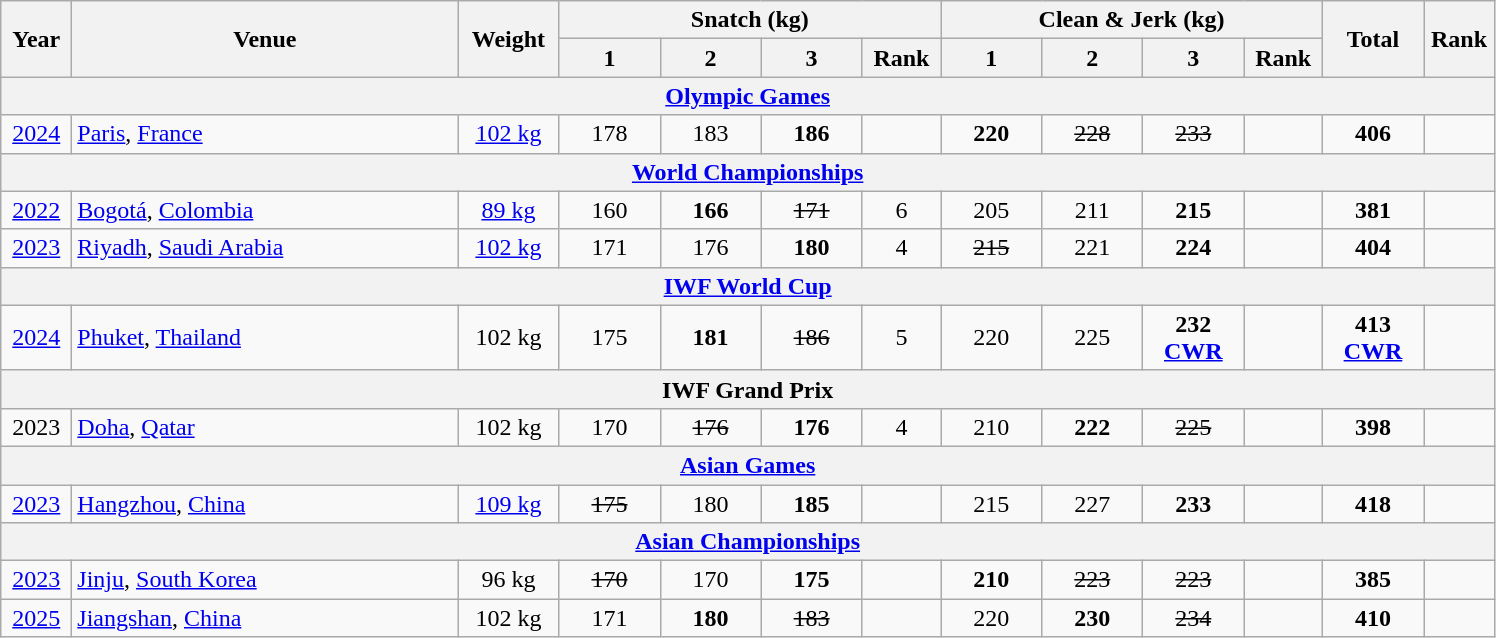<table class="wikitable" style="text-align:center;">
<tr>
<th rowspan=2 width=40>Year</th>
<th rowspan=2 width=250>Venue</th>
<th rowspan=2 width=60>Weight</th>
<th colspan=4>Snatch (kg)</th>
<th colspan=4>Clean & Jerk (kg)</th>
<th rowspan=2 width=60>Total</th>
<th rowspan=2 width=40>Rank</th>
</tr>
<tr>
<th width=60>1</th>
<th width=60>2</th>
<th width=60>3</th>
<th width=45>Rank</th>
<th width=60>1</th>
<th width=60>2</th>
<th width=60>3</th>
<th width=45>Rank</th>
</tr>
<tr>
<th colspan=13><a href='#'>Olympic Games</a></th>
</tr>
<tr>
<td><a href='#'>2024</a></td>
<td align=left><a href='#'>Paris</a>, <a href='#'>France</a></td>
<td><a href='#'>102 kg</a></td>
<td>178</td>
<td>183</td>
<td><strong>186</strong></td>
<td></td>
<td><strong>220</strong></td>
<td><s>228</s></td>
<td><s>233</s></td>
<td></td>
<td><strong>406</strong></td>
<td></td>
</tr>
<tr>
<th colspan=13><a href='#'>World Championships</a></th>
</tr>
<tr>
<td><a href='#'>2022</a></td>
<td align=left><a href='#'>Bogotá</a>, <a href='#'>Colombia</a></td>
<td><a href='#'>89 kg</a></td>
<td>160</td>
<td><strong>166</strong></td>
<td><s>171</s></td>
<td>6</td>
<td>205</td>
<td>211</td>
<td><strong>215</strong></td>
<td></td>
<td><strong>381</strong></td>
<td></td>
</tr>
<tr>
<td><a href='#'>2023</a></td>
<td align=left><a href='#'>Riyadh</a>, <a href='#'>Saudi Arabia</a></td>
<td><a href='#'>102 kg</a></td>
<td>171</td>
<td>176</td>
<td><strong>180</strong></td>
<td>4</td>
<td><s>215</s></td>
<td>221</td>
<td><strong>224</strong></td>
<td></td>
<td><strong>404</strong></td>
<td></td>
</tr>
<tr>
<th colspan="13"><a href='#'>IWF World Cup</a></th>
</tr>
<tr>
<td><a href='#'>2024</a></td>
<td align="left"><a href='#'>Phuket</a>, <a href='#'>Thailand</a></td>
<td>102 kg</td>
<td>175</td>
<td><strong>181</strong></td>
<td><s>186</s></td>
<td>5</td>
<td>220</td>
<td>225</td>
<td><strong>232 <a href='#'>CWR</a></strong></td>
<td></td>
<td><strong>413 <a href='#'>CWR</a></strong></td>
<td></td>
</tr>
<tr>
<th colspan="13">IWF Grand Prix</th>
</tr>
<tr>
<td>2023</td>
<td align="left"><a href='#'>Doha</a>, <a href='#'>Qatar</a></td>
<td>102 kg</td>
<td>170</td>
<td><s>176</s></td>
<td><strong>176</strong></td>
<td>4</td>
<td>210</td>
<td><strong>222</strong></td>
<td><s>225</s></td>
<td></td>
<td><strong>398</strong></td>
<td></td>
</tr>
<tr>
<th colspan=13><a href='#'>Asian Games</a></th>
</tr>
<tr>
<td><a href='#'>2023</a></td>
<td align=left><a href='#'>Hangzhou</a>, <a href='#'>China</a></td>
<td><a href='#'>109 kg</a></td>
<td><s>175</s></td>
<td>180</td>
<td><strong>185</strong></td>
<td></td>
<td>215</td>
<td>227</td>
<td><strong>233</strong></td>
<td></td>
<td><strong>418</strong></td>
<td><strong></strong></td>
</tr>
<tr>
<th colspan=13><a href='#'>Asian Championships</a></th>
</tr>
<tr>
<td><a href='#'>2023</a></td>
<td align=left><a href='#'>Jinju</a>, <a href='#'>South Korea</a></td>
<td>96 kg</td>
<td><s>170</s></td>
<td>170</td>
<td><strong>175</strong></td>
<td></td>
<td><strong>210</strong></td>
<td><s>223</s></td>
<td><s>223</s></td>
<td></td>
<td><strong>385</strong></td>
<td></td>
</tr>
<tr>
<td><a href='#'>2025</a></td>
<td align=left><a href='#'>Jiangshan</a>, <a href='#'>China</a></td>
<td>102 kg</td>
<td>171</td>
<td><strong>180</strong></td>
<td><s>183</s></td>
<td></td>
<td>220</td>
<td><strong>230</strong></td>
<td><s>234</s></td>
<td></td>
<td><strong>410</strong></td>
<td></td>
</tr>
</table>
